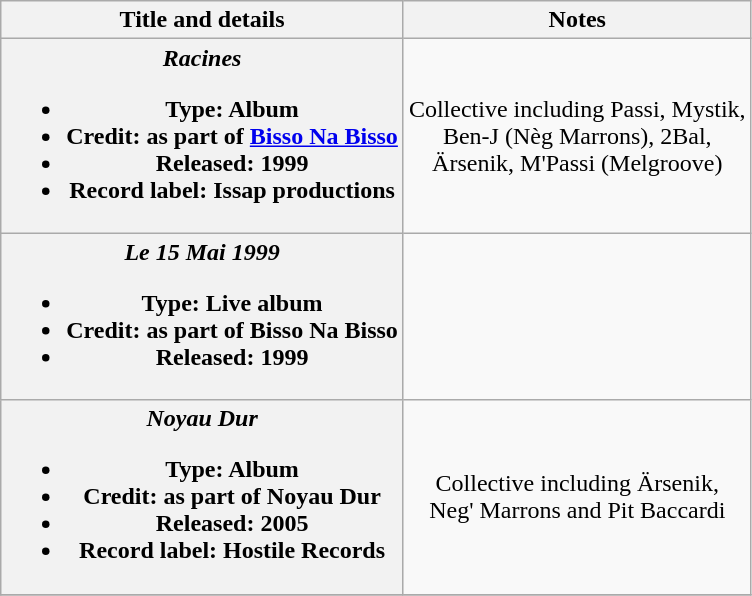<table class="wikitable plainrowheaders" style="text-align:center;">
<tr>
<th scope="col">Title and details</th>
<th scope="col">Notes</th>
</tr>
<tr>
<th scope="row"><em>Racines</em><br><ul><li>Type: Album</li><li>Credit: as part of <strong><a href='#'>Bisso Na Bisso</a></strong></li><li>Released: 1999</li><li>Record label: Issap productions</li></ul></th>
<td>Collective including Passi, Mystik, <br>Ben-J (Nèg Marrons), 2Bal,<br> Ärsenik, M'Passi (Melgroove)</td>
</tr>
<tr>
<th scope="row"><em>Le 15 Mai 1999</em><br><ul><li>Type: Live album</li><li>Credit: as part of <strong>Bisso Na Bisso</strong></li><li>Released: 1999</li></ul></th>
<td></td>
</tr>
<tr>
<th scope="row"><em>Noyau Dur</em><br><ul><li>Type: Album</li><li>Credit: as part of <strong>Noyau Dur</strong></li><li>Released: 2005</li><li>Record label: Hostile Records</li></ul></th>
<td>Collective including Ärsenik, <br>Neg' Marrons and Pit Baccardi</td>
</tr>
<tr>
</tr>
</table>
